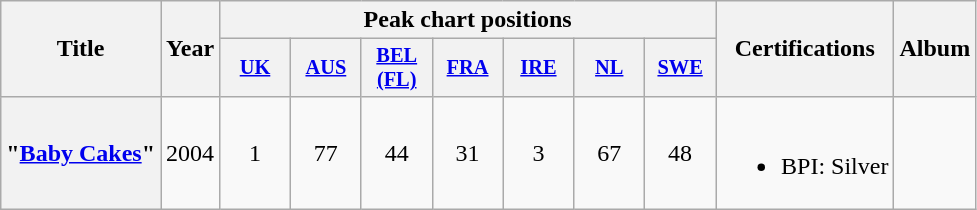<table class="wikitable plainrowheaders" style="text-align:center;">
<tr>
<th scope="col" rowspan="2">Title</th>
<th scope="col" rowspan="2">Year</th>
<th scope="col" colspan="7">Peak chart positions</th>
<th scope="col" rowspan="2">Certifications</th>
<th scope="col" rowspan="2">Album</th>
</tr>
<tr>
<th scope="col" style="width:3em;font-size:85%;"><a href='#'>UK</a><br></th>
<th scope="col" style="width:3em;font-size:85%;"><a href='#'>AUS</a><br></th>
<th scope="col" style="width:3em;font-size:85%;"><a href='#'>BEL (FL)</a><br></th>
<th scope="col" style="width:3em;font-size:85%;"><a href='#'>FRA</a><br></th>
<th scope="col" style="width:3em;font-size:85%;"><a href='#'>IRE</a><br></th>
<th scope="col" style="width:3em;font-size:85%;"><a href='#'>NL</a><br></th>
<th scope="col" style="width:3em;font-size:85%;"><a href='#'>SWE</a><br></th>
</tr>
<tr>
<th scope="row">"<a href='#'>Baby Cakes</a>"</th>
<td>2004</td>
<td>1</td>
<td>77</td>
<td>44</td>
<td>31</td>
<td>3</td>
<td>67</td>
<td>48</td>
<td><br><ul><li>BPI: Silver</li></ul></td>
<td></td>
</tr>
</table>
